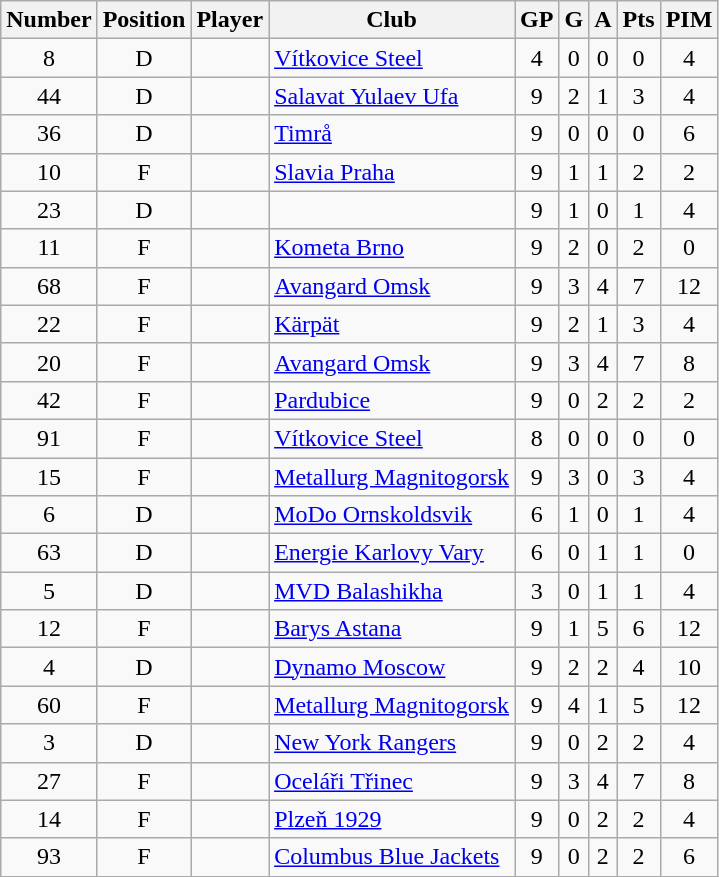<table class="wikitable sortable" style="text-align:center; padding:4px; border-spacing=0;">
<tr>
<th>Number</th>
<th>Position</th>
<th>Player</th>
<th>Club</th>
<th>GP</th>
<th>G</th>
<th>A</th>
<th>Pts</th>
<th>PIM</th>
</tr>
<tr>
<td>8</td>
<td>D</td>
<td align=left></td>
<td align=left><a href='#'>Vítkovice Steel</a></td>
<td>4</td>
<td>0</td>
<td>0</td>
<td>0</td>
<td>4</td>
</tr>
<tr>
<td>44</td>
<td>D</td>
<td align=left></td>
<td align=left><a href='#'>Salavat Yulaev Ufa</a></td>
<td>9</td>
<td>2</td>
<td>1</td>
<td>3</td>
<td>4</td>
</tr>
<tr>
<td>36</td>
<td>D</td>
<td align=left></td>
<td align=left><a href='#'>Timrå</a></td>
<td>9</td>
<td>0</td>
<td>0</td>
<td>0</td>
<td>6</td>
</tr>
<tr>
<td>10</td>
<td>F</td>
<td align=left></td>
<td align=left><a href='#'>Slavia Praha</a></td>
<td>9</td>
<td>1</td>
<td>1</td>
<td>2</td>
<td>2</td>
</tr>
<tr>
<td>23</td>
<td>D</td>
<td align=left></td>
<td align=left></td>
<td>9</td>
<td>1</td>
<td>0</td>
<td>1</td>
<td>4</td>
</tr>
<tr>
<td>11</td>
<td>F</td>
<td align=left></td>
<td align=left><a href='#'>Kometa Brno</a></td>
<td>9</td>
<td>2</td>
<td>0</td>
<td>2</td>
<td>0</td>
</tr>
<tr>
<td>68</td>
<td>F</td>
<td align=left></td>
<td align=left><a href='#'>Avangard Omsk</a></td>
<td>9</td>
<td>3</td>
<td>4</td>
<td>7</td>
<td>12</td>
</tr>
<tr>
<td>22</td>
<td>F</td>
<td align=left></td>
<td align=left><a href='#'>Kärpät</a></td>
<td>9</td>
<td>2</td>
<td>1</td>
<td>3</td>
<td>4</td>
</tr>
<tr>
<td>20</td>
<td>F</td>
<td align=left></td>
<td align=left><a href='#'>Avangard Omsk</a></td>
<td>9</td>
<td>3</td>
<td>4</td>
<td>7</td>
<td>8</td>
</tr>
<tr>
<td>42</td>
<td>F</td>
<td align=left></td>
<td align=left><a href='#'>Pardubice</a></td>
<td>9</td>
<td>0</td>
<td>2</td>
<td>2</td>
<td>2</td>
</tr>
<tr>
<td>91</td>
<td>F</td>
<td align=left></td>
<td align=left><a href='#'>Vítkovice Steel</a></td>
<td>8</td>
<td>0</td>
<td>0</td>
<td>0</td>
<td>0</td>
</tr>
<tr>
<td>15</td>
<td>F</td>
<td align=left></td>
<td align=left><a href='#'>Metallurg Magnitogorsk</a></td>
<td>9</td>
<td>3</td>
<td>0</td>
<td>3</td>
<td>4</td>
</tr>
<tr>
<td>6</td>
<td>D</td>
<td align=left></td>
<td align=left><a href='#'>MoDo Ornskoldsvik</a></td>
<td>6</td>
<td>1</td>
<td>0</td>
<td>1</td>
<td>4</td>
</tr>
<tr>
<td>63</td>
<td>D</td>
<td align=left></td>
<td align=left><a href='#'>Energie Karlovy Vary</a></td>
<td>6</td>
<td>0</td>
<td>1</td>
<td>1</td>
<td>0</td>
</tr>
<tr>
<td>5</td>
<td>D</td>
<td align=left></td>
<td align=left><a href='#'>MVD Balashikha</a></td>
<td>3</td>
<td>0</td>
<td>1</td>
<td>1</td>
<td>4</td>
</tr>
<tr>
<td>12</td>
<td>F</td>
<td align=left></td>
<td align=left><a href='#'>Barys Astana</a></td>
<td>9</td>
<td>1</td>
<td>5</td>
<td>6</td>
<td>12</td>
</tr>
<tr>
<td>4</td>
<td>D</td>
<td align=left></td>
<td align=left><a href='#'>Dynamo Moscow</a></td>
<td>9</td>
<td>2</td>
<td>2</td>
<td>4</td>
<td>10</td>
</tr>
<tr>
<td>60</td>
<td>F</td>
<td align=left></td>
<td align=left><a href='#'>Metallurg Magnitogorsk</a></td>
<td>9</td>
<td>4</td>
<td>1</td>
<td>5</td>
<td>12</td>
</tr>
<tr>
<td>3</td>
<td>D</td>
<td align=left></td>
<td align=left><a href='#'>New York Rangers</a></td>
<td>9</td>
<td>0</td>
<td>2</td>
<td>2</td>
<td>4</td>
</tr>
<tr>
<td>27</td>
<td>F</td>
<td align=left></td>
<td align=left><a href='#'>Oceláři Třinec</a></td>
<td>9</td>
<td>3</td>
<td>4</td>
<td>7</td>
<td>8</td>
</tr>
<tr>
<td>14</td>
<td>F</td>
<td align=left></td>
<td align=left><a href='#'>Plzeň 1929</a></td>
<td>9</td>
<td>0</td>
<td>2</td>
<td>2</td>
<td>4</td>
</tr>
<tr>
<td>93</td>
<td>F</td>
<td align=left></td>
<td align=left><a href='#'>Columbus Blue Jackets</a></td>
<td>9</td>
<td>0</td>
<td>2</td>
<td>2</td>
<td>6</td>
</tr>
</table>
